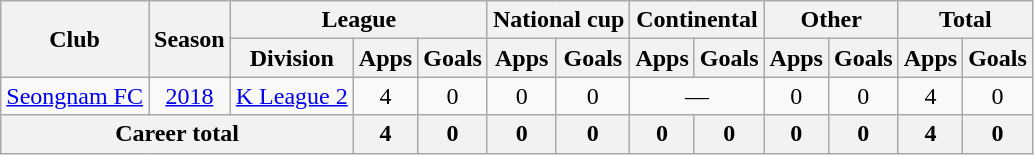<table class="wikitable" style="text-align: center">
<tr>
<th rowspan="2">Club</th>
<th rowspan="2">Season</th>
<th colspan="3">League</th>
<th colspan="2">National cup</th>
<th colspan="2">Continental</th>
<th colspan="2">Other</th>
<th colspan="2">Total</th>
</tr>
<tr>
<th>Division</th>
<th>Apps</th>
<th>Goals</th>
<th>Apps</th>
<th>Goals</th>
<th>Apps</th>
<th>Goals</th>
<th>Apps</th>
<th>Goals</th>
<th>Apps</th>
<th>Goals</th>
</tr>
<tr>
<td><a href='#'>Seongnam FC</a></td>
<td><a href='#'>2018</a></td>
<td><a href='#'>K League 2</a></td>
<td>4</td>
<td>0</td>
<td>0</td>
<td>0</td>
<td colspan="2">—</td>
<td>0</td>
<td>0</td>
<td>4</td>
<td>0</td>
</tr>
<tr>
<th colspan=3>Career total</th>
<th>4</th>
<th>0</th>
<th>0</th>
<th>0</th>
<th>0</th>
<th>0</th>
<th>0</th>
<th>0</th>
<th>4</th>
<th>0</th>
</tr>
</table>
